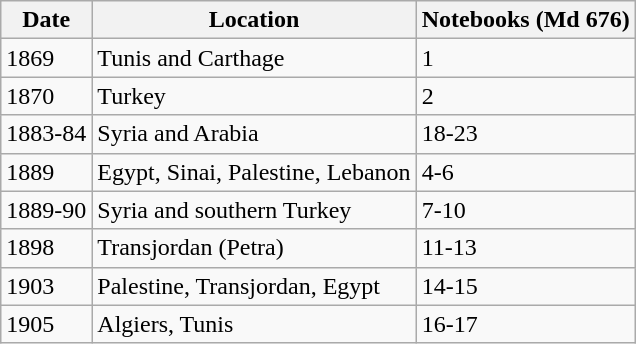<table class="wikitable">
<tr>
<th>Date</th>
<th>Location</th>
<th>Notebooks (Md 676)</th>
</tr>
<tr>
<td>1869</td>
<td>Tunis and Carthage</td>
<td>1</td>
</tr>
<tr>
<td>1870</td>
<td>Turkey</td>
<td>2</td>
</tr>
<tr>
<td>1883-84</td>
<td>Syria and Arabia</td>
<td>18-23</td>
</tr>
<tr>
<td>1889</td>
<td>Egypt, Sinai, Palestine, Lebanon</td>
<td>4-6</td>
</tr>
<tr>
<td>1889-90</td>
<td>Syria and southern Turkey</td>
<td>7-10</td>
</tr>
<tr>
<td>1898</td>
<td>Transjordan (Petra)</td>
<td>11-13</td>
</tr>
<tr>
<td>1903</td>
<td>Palestine, Transjordan, Egypt</td>
<td>14-15</td>
</tr>
<tr>
<td>1905</td>
<td>Algiers, Tunis</td>
<td>16-17</td>
</tr>
</table>
